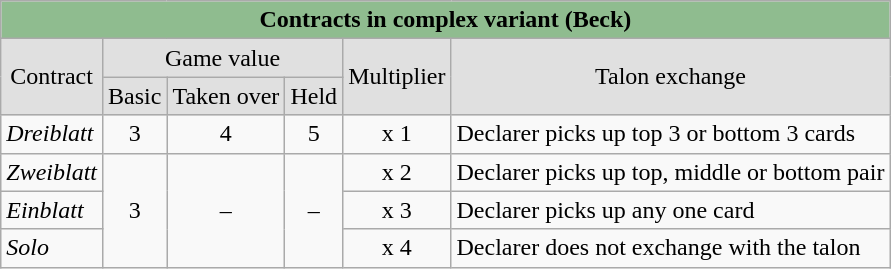<table class="wikitable">
<tr>
<td style="background:#8FBC8F" colspan="6" align="center"><strong>Contracts in complex variant (Beck)</strong></td>
</tr>
<tr>
<td style="background:#E0E0E0" align="center" rowspan="2">Contract</td>
<td style="background:#E0E0E0" align="center" colspan="3">Game value</td>
<td style="background:#E0E0E0" align="center" rowspan="2">Multiplier</td>
<td style="background:#E0E0E0" align="center" rowspan="2">Talon exchange</td>
</tr>
<tr>
<td style="background:#E0E0E0" align="center">Basic</td>
<td style="background:#E0E0E0" align="center">Taken over</td>
<td style="background:#E0E0E0" align="center">Held</td>
</tr>
<tr>
<td><em>Dreiblatt</em></td>
<td align="center">3</td>
<td align="center">4</td>
<td align="center">5</td>
<td align="center">x 1</td>
<td>Declarer picks up top 3 or bottom 3 cards</td>
</tr>
<tr>
<td><em>Zweiblatt</em></td>
<td rowspan ="3" align="center">3</td>
<td rowspan ="3" align="center">–</td>
<td rowspan ="3" align="center">–</td>
<td align="center">x 2</td>
<td>Declarer picks up top, middle or bottom pair</td>
</tr>
<tr>
<td><em>Einblatt</em></td>
<td align="center">x 3</td>
<td>Declarer picks up any one card</td>
</tr>
<tr>
<td><em>Solo</em></td>
<td align="center">x 4</td>
<td>Declarer does not exchange with  the talon</td>
</tr>
</table>
